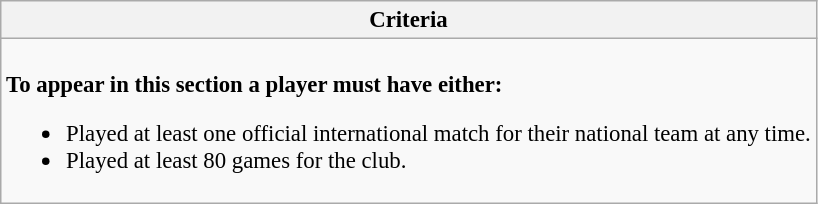<table class="wikitable" style="font-size:95%;">
<tr>
<th>Criteria</th>
</tr>
<tr>
<td><br><strong>To appear in this section a player must have either:</strong><ul><li>Played at least one official international match for their national team at any time.</li><li>Played at least 80 games for the club.</li></ul></td>
</tr>
</table>
